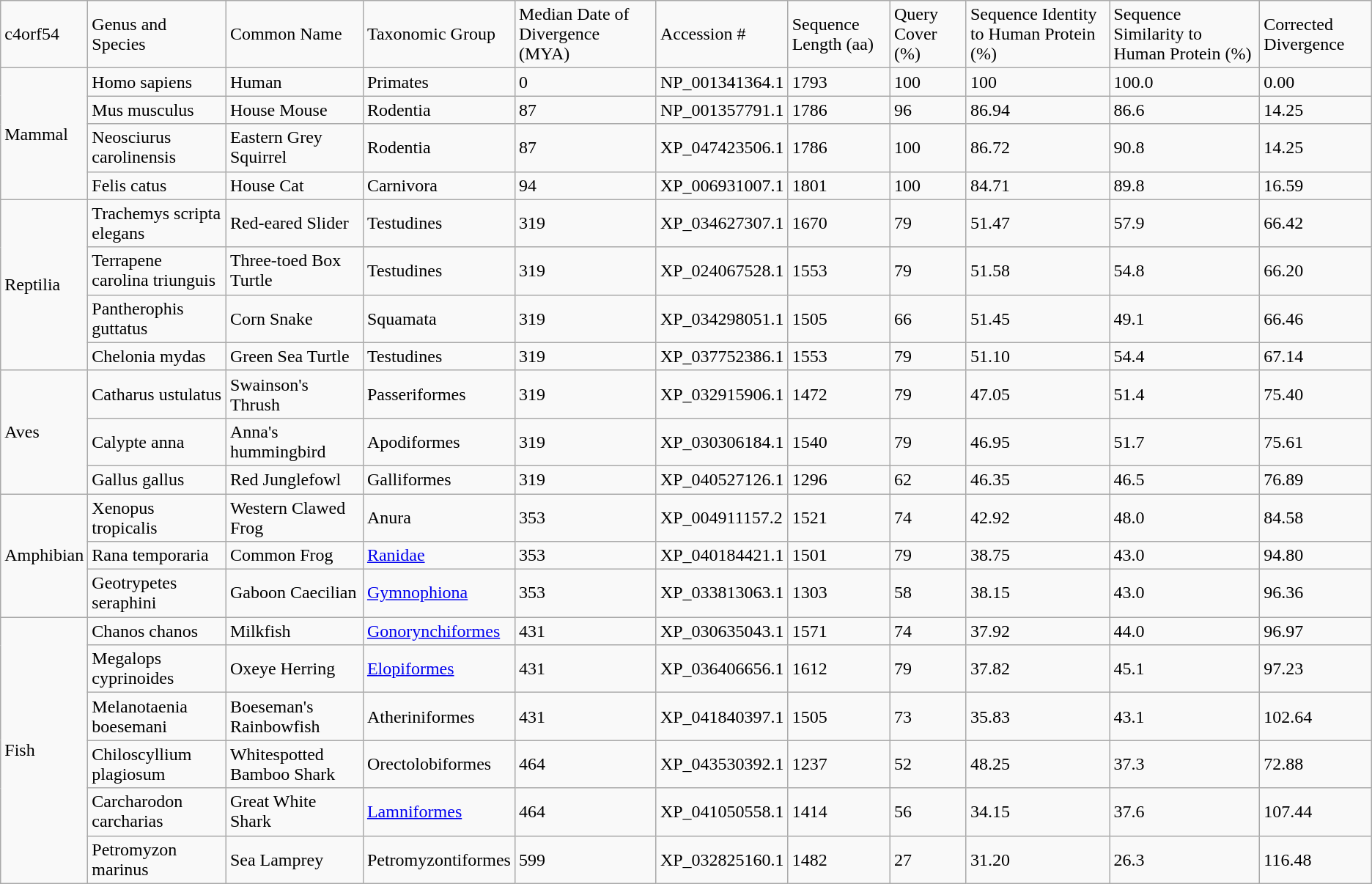<table class="wikitable">
<tr>
<td>c4orf54</td>
<td>Genus and Species</td>
<td>Common Name</td>
<td>Taxonomic Group</td>
<td>Median Date of Divergence (MYA)</td>
<td>Accession #</td>
<td>Sequence Length (aa)</td>
<td>Query Cover (%)</td>
<td>Sequence Identity to Human Protein (%)</td>
<td>Sequence Similarity to Human Protein (%)</td>
<td>Corrected Divergence</td>
</tr>
<tr>
<td rowspan="4">Mammal</td>
<td>Homo sapiens</td>
<td>Human</td>
<td>Primates</td>
<td>0</td>
<td>NP_001341364.1</td>
<td>1793</td>
<td>100</td>
<td>100</td>
<td>100.0</td>
<td>0.00</td>
</tr>
<tr>
<td>Mus musculus</td>
<td>House Mouse</td>
<td>Rodentia</td>
<td>87</td>
<td>NP_001357791.1</td>
<td>1786</td>
<td>96</td>
<td>86.94</td>
<td>86.6</td>
<td>14.25</td>
</tr>
<tr>
<td>Neosciurus carolinensis</td>
<td>Eastern Grey Squirrel</td>
<td>Rodentia</td>
<td>87</td>
<td>XP_047423506.1</td>
<td>1786</td>
<td>100</td>
<td>86.72</td>
<td>90.8</td>
<td>14.25</td>
</tr>
<tr>
<td>Felis catus</td>
<td>House Cat</td>
<td>Carnivora</td>
<td>94</td>
<td>XP_006931007.1</td>
<td>1801</td>
<td>100</td>
<td>84.71</td>
<td>89.8</td>
<td>16.59</td>
</tr>
<tr>
<td rowspan="4">Reptilia</td>
<td>Trachemys scripta elegans</td>
<td>Red-eared Slider</td>
<td>Testudines</td>
<td>319</td>
<td>XP_034627307.1</td>
<td>1670</td>
<td>79</td>
<td>51.47</td>
<td>57.9</td>
<td>66.42</td>
</tr>
<tr>
<td>Terrapene carolina triunguis</td>
<td>Three-toed Box Turtle</td>
<td>Testudines</td>
<td>319</td>
<td>XP_024067528.1</td>
<td>1553</td>
<td>79</td>
<td>51.58</td>
<td>54.8</td>
<td>66.20</td>
</tr>
<tr>
<td>Pantherophis guttatus</td>
<td>Corn Snake</td>
<td>Squamata</td>
<td>319</td>
<td>XP_034298051.1</td>
<td>1505</td>
<td>66</td>
<td>51.45</td>
<td>49.1</td>
<td>66.46</td>
</tr>
<tr>
<td>Chelonia mydas</td>
<td>Green Sea Turtle</td>
<td>Testudines</td>
<td>319</td>
<td>XP_037752386.1</td>
<td>1553</td>
<td>79</td>
<td>51.10</td>
<td>54.4</td>
<td>67.14</td>
</tr>
<tr>
<td rowspan="3">Aves</td>
<td>Catharus ustulatus</td>
<td>Swainson's Thrush</td>
<td>Passeriformes</td>
<td>319</td>
<td>XP_032915906.1</td>
<td>1472</td>
<td>79</td>
<td>47.05</td>
<td>51.4</td>
<td>75.40</td>
</tr>
<tr>
<td>Calypte anna</td>
<td>Anna's hummingbird</td>
<td>Apodiformes</td>
<td>319</td>
<td>XP_030306184.1</td>
<td>1540</td>
<td>79</td>
<td>46.95</td>
<td>51.7</td>
<td>75.61</td>
</tr>
<tr>
<td>Gallus gallus</td>
<td>Red Junglefowl</td>
<td>Galliformes</td>
<td>319</td>
<td>XP_040527126.1</td>
<td>1296</td>
<td>62</td>
<td>46.35</td>
<td>46.5</td>
<td>76.89</td>
</tr>
<tr>
<td rowspan="3">Amphibian</td>
<td>Xenopus tropicalis</td>
<td>Western Clawed Frog</td>
<td>Anura</td>
<td>353</td>
<td>XP_004911157.2</td>
<td>1521</td>
<td>74</td>
<td>42.92</td>
<td>48.0</td>
<td>84.58</td>
</tr>
<tr>
<td>Rana temporaria</td>
<td>Common Frog</td>
<td><a href='#'>Ranidae</a></td>
<td>353</td>
<td>XP_040184421.1</td>
<td>1501</td>
<td>79</td>
<td>38.75</td>
<td>43.0</td>
<td>94.80</td>
</tr>
<tr>
<td>Geotrypetes seraphini</td>
<td>Gaboon Caecilian</td>
<td><a href='#'>Gymnophiona</a></td>
<td>353</td>
<td>XP_033813063.1</td>
<td>1303</td>
<td>58</td>
<td>38.15</td>
<td>43.0</td>
<td>96.36</td>
</tr>
<tr>
<td rowspan="6">Fish</td>
<td>Chanos chanos</td>
<td>Milkfish</td>
<td><a href='#'>Gonorynchiformes</a></td>
<td>431</td>
<td>XP_030635043.1</td>
<td>1571</td>
<td>74</td>
<td>37.92</td>
<td>44.0</td>
<td>96.97</td>
</tr>
<tr>
<td>Megalops cyprinoides</td>
<td>Oxeye Herring</td>
<td><a href='#'>Elopiformes</a></td>
<td>431</td>
<td>XP_036406656.1</td>
<td>1612</td>
<td>79</td>
<td>37.82</td>
<td>45.1</td>
<td>97.23</td>
</tr>
<tr>
<td>Melanotaenia boesemani</td>
<td>Boeseman's Rainbowfish</td>
<td>Atheriniformes</td>
<td>431</td>
<td>XP_041840397.1</td>
<td>1505</td>
<td>73</td>
<td>35.83</td>
<td>43.1</td>
<td>102.64</td>
</tr>
<tr>
<td>Chiloscyllium plagiosum</td>
<td>Whitespotted Bamboo Shark</td>
<td>Orectolobiformes</td>
<td>464</td>
<td>XP_043530392.1</td>
<td>1237</td>
<td>52</td>
<td>48.25</td>
<td>37.3</td>
<td>72.88</td>
</tr>
<tr>
<td>Carcharodon carcharias</td>
<td>Great White Shark</td>
<td><a href='#'>Lamniformes</a></td>
<td>464</td>
<td>XP_041050558.1</td>
<td>1414</td>
<td>56</td>
<td>34.15</td>
<td>37.6</td>
<td>107.44</td>
</tr>
<tr>
<td>Petromyzon marinus</td>
<td>Sea Lamprey</td>
<td>Petromyzontiformes</td>
<td>599</td>
<td>XP_032825160.1</td>
<td>1482</td>
<td>27</td>
<td>31.20</td>
<td>26.3</td>
<td>116.48</td>
</tr>
</table>
